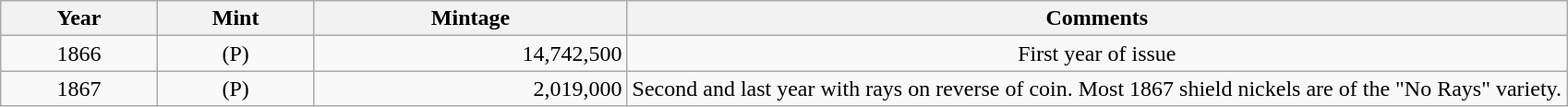<table class="wikitable sortable" style="min-width:65%; text-align:center;">
<tr>
<th width="10%">Year</th>
<th width="10%">Mint</th>
<th width="20%">Mintage</th>
<th width="60%">Comments</th>
</tr>
<tr>
<td>1866</td>
<td>(P)</td>
<td align="right">14,742,500</td>
<td>First year of issue</td>
</tr>
<tr>
<td>1867</td>
<td>(P)</td>
<td align="right">2,019,000</td>
<td>Second and last year with rays on reverse of coin. Most 1867 shield nickels are of the "No Rays" variety.</td>
</tr>
</table>
